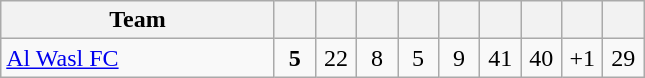<table class="wikitable" style="text-align: center;">
<tr>
<th width="175">Team</th>
<th width="20"></th>
<th width="20"></th>
<th width="20"></th>
<th width="20"></th>
<th width="20"></th>
<th width="20"></th>
<th width="20"></th>
<th width="20"></th>
<th width="20"></th>
</tr>
<tr>
<td align=left> <a href='#'>Al Wasl FC</a></td>
<td><strong>5</strong></td>
<td>22</td>
<td>8</td>
<td>5</td>
<td>9</td>
<td>41</td>
<td>40</td>
<td>+1</td>
<td>29</td>
</tr>
</table>
